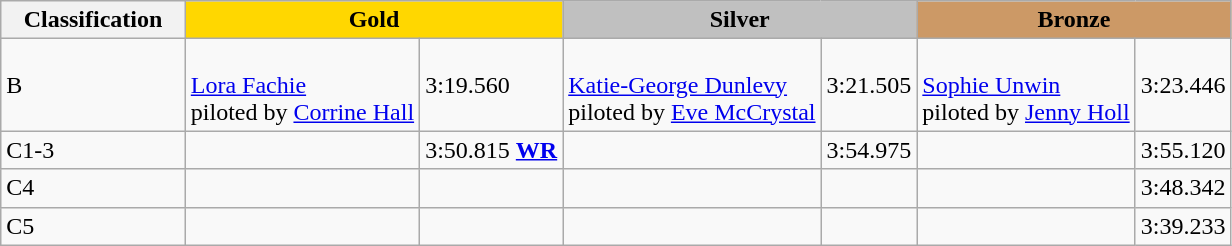<table class=wikitable style="font-size:100%">
<tr>
<th rowspan="1" width="15%">Classification</th>
<th colspan="2" style="background:gold;">Gold</th>
<th colspan="2" style="background:silver;">Silver</th>
<th colspan="2" style="background:#CC9966;">Bronze</th>
</tr>
<tr>
<td>B <br></td>
<td><br><a href='#'>Lora Fachie</a><br>piloted by <a href='#'>Corrine Hall</a></td>
<td>3:19.560</td>
<td><br><a href='#'>Katie-George Dunlevy</a><br>piloted by <a href='#'>Eve McCrystal</a></td>
<td>3:21.505</td>
<td><br><a href='#'>Sophie Unwin</a><br>piloted by <a href='#'>Jenny Holl</a></td>
<td>3:23.446</td>
</tr>
<tr>
<td>C1-3 <br></td>
<td></td>
<td align="center">3:50.815 <strong><a href='#'>WR</a></strong></td>
<td></td>
<td align="center">3:54.975</td>
<td></td>
<td align="center">3:55.120</td>
</tr>
<tr>
<td>C4 <br></td>
<td></td>
<td align="center"></td>
<td></td>
<td align="center"></td>
<td></td>
<td align="center">3:48.342</td>
</tr>
<tr>
<td>C5 <br></td>
<td></td>
<td align="center"></td>
<td></td>
<td align="center"></td>
<td></td>
<td align="center">3:39.233</td>
</tr>
</table>
